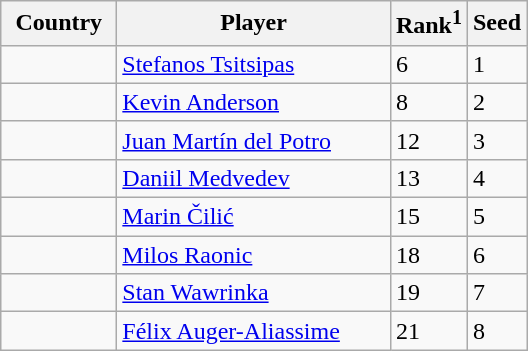<table class="wikitable" border="1">
<tr>
<th width="70">Country</th>
<th width="175">Player</th>
<th>Rank<sup>1</sup></th>
<th>Seed</th>
</tr>
<tr>
<td></td>
<td><a href='#'>Stefanos Tsitsipas</a></td>
<td>6</td>
<td>1</td>
</tr>
<tr>
<td></td>
<td><a href='#'>Kevin Anderson</a></td>
<td>8</td>
<td>2</td>
</tr>
<tr>
<td></td>
<td><a href='#'>Juan Martín del Potro</a></td>
<td>12</td>
<td>3</td>
</tr>
<tr>
<td></td>
<td><a href='#'>Daniil Medvedev</a></td>
<td>13</td>
<td>4</td>
</tr>
<tr>
<td></td>
<td><a href='#'>Marin Čilić</a></td>
<td>15</td>
<td>5</td>
</tr>
<tr>
<td></td>
<td><a href='#'>Milos Raonic</a></td>
<td>18</td>
<td>6</td>
</tr>
<tr>
<td></td>
<td><a href='#'>Stan Wawrinka</a></td>
<td>19</td>
<td>7</td>
</tr>
<tr>
<td></td>
<td><a href='#'>Félix Auger-Aliassime</a></td>
<td>21</td>
<td>8</td>
</tr>
</table>
